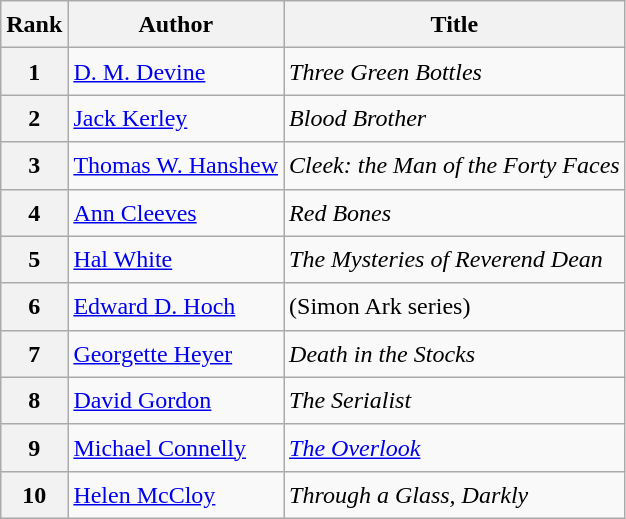<table class="wikitable sortable" style="font-size:1.00em; line-height:1.5em;">
<tr>
<th>Rank</th>
<th>Author</th>
<th>Title</th>
</tr>
<tr>
<th>1</th>
<td><a href='#'>D. M. Devine</a></td>
<td><em>Three Green Bottles</em></td>
</tr>
<tr>
<th>2</th>
<td><a href='#'>Jack Kerley</a></td>
<td><em>Blood Brother</em></td>
</tr>
<tr>
<th>3</th>
<td><a href='#'>Thomas W. Hanshew</a></td>
<td><em>Cleek: the Man of the Forty Faces</em></td>
</tr>
<tr>
<th>4</th>
<td><a href='#'>Ann Cleeves</a></td>
<td><em>Red Bones</em></td>
</tr>
<tr>
<th>5</th>
<td><a href='#'>Hal White</a></td>
<td><em>The Mysteries of Reverend Dean</em></td>
</tr>
<tr>
<th>6</th>
<td><a href='#'>Edward D. Hoch</a></td>
<td>(Simon Ark series)</td>
</tr>
<tr>
<th>7</th>
<td><a href='#'>Georgette Heyer</a></td>
<td><em>Death in the Stocks</em></td>
</tr>
<tr>
<th>8</th>
<td><a href='#'>David Gordon</a></td>
<td><em>The Serialist</em></td>
</tr>
<tr>
<th>9</th>
<td><a href='#'>Michael Connelly</a></td>
<td><em><a href='#'>The Overlook</a></em></td>
</tr>
<tr>
<th>10</th>
<td><a href='#'>Helen McCloy</a></td>
<td><em>Through a Glass, Darkly</em></td>
</tr>
</table>
